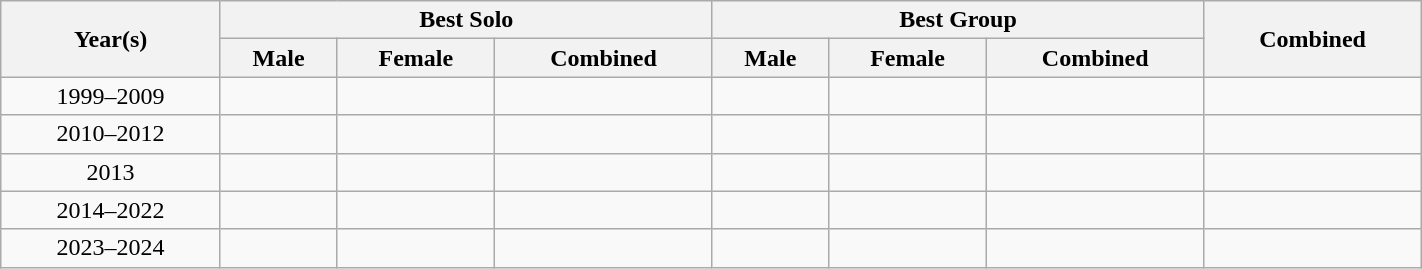<table class="wikitable" style="width:75%; text-align:center;">
<tr>
<th rowspan=2>Year(s)</th>
<th colspan=3>Best Solo</th>
<th colspan=3>Best Group</th>
<th rowspan="2">Combined</th>
</tr>
<tr>
<th>Male</th>
<th>Female</th>
<th>Combined</th>
<th>Male</th>
<th>Female</th>
<th>Combined</th>
</tr>
<tr>
<td>1999–2009</td>
<td></td>
<td></td>
<td></td>
<td></td>
<td></td>
<td></td>
<td></td>
</tr>
<tr>
<td>2010–2012</td>
<td></td>
<td></td>
<td></td>
<td></td>
<td></td>
<td></td>
<td></td>
</tr>
<tr>
<td>2013</td>
<td></td>
<td></td>
<td></td>
<td></td>
<td></td>
<td></td>
<td></td>
</tr>
<tr>
<td>2014–2022</td>
<td></td>
<td></td>
<td></td>
<td></td>
<td></td>
<td></td>
<td></td>
</tr>
<tr>
<td>2023–2024</td>
<td></td>
<td></td>
<td></td>
<td></td>
<td></td>
<td></td>
<td></td>
</tr>
</table>
